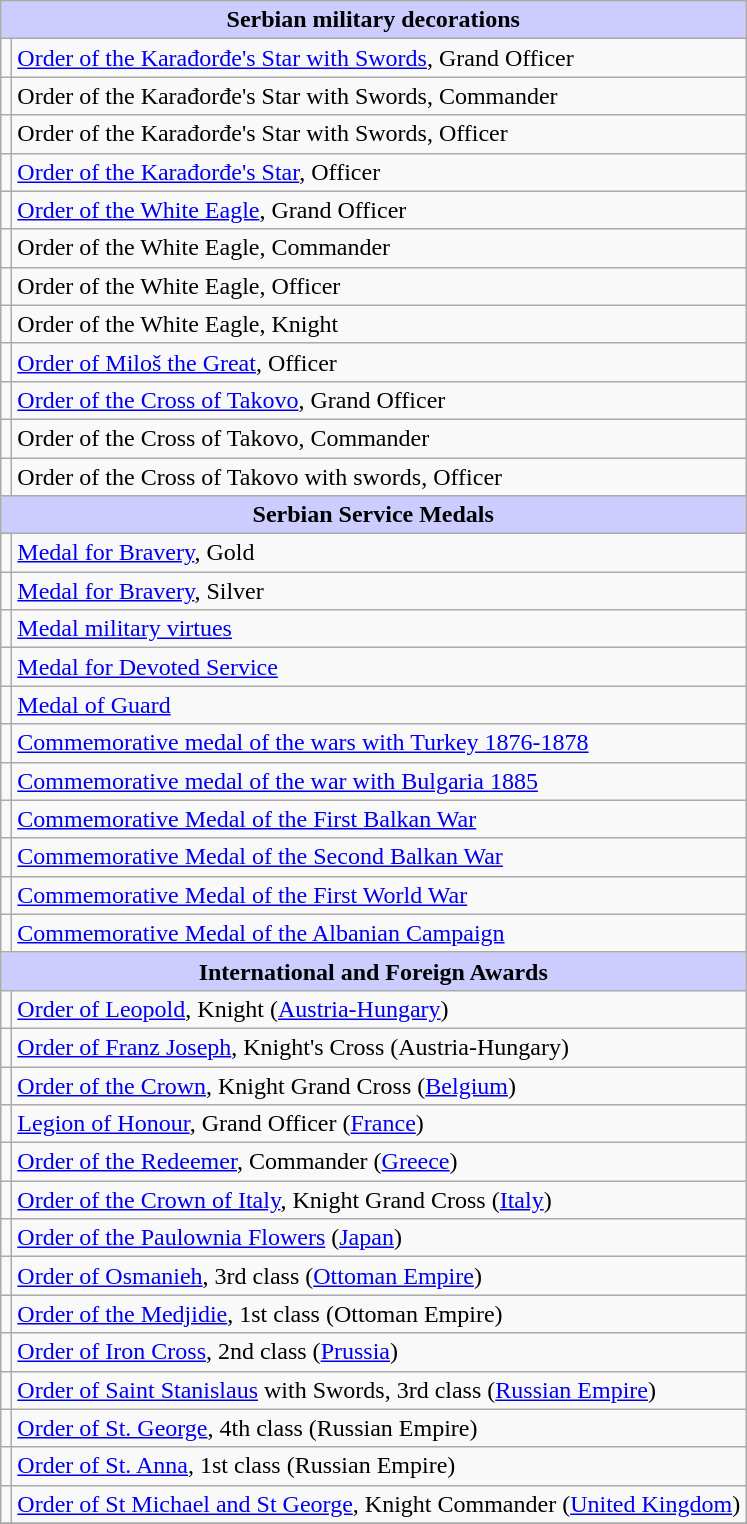<table class="wikitable">
<tr style="background:#ccf; text-align:center;">
<td colspan=2><strong>Serbian military decorations</strong></td>
</tr>
<tr>
<td></td>
<td><a href='#'>Order of the Karađorđe's Star with Swords</a>, Grand Officer</td>
</tr>
<tr>
<td></td>
<td>Order of the Karađorđe's Star with Swords, Commander</td>
</tr>
<tr>
<td></td>
<td>Order of the Karađorđe's Star with Swords, Officer</td>
</tr>
<tr>
<td></td>
<td><a href='#'>Order of the Karađorđe's Star</a>, Officer</td>
</tr>
<tr>
<td></td>
<td><a href='#'>Order of the White Eagle</a>, Grand Officer</td>
</tr>
<tr>
<td></td>
<td>Order of the White Eagle, Commander</td>
</tr>
<tr>
<td></td>
<td>Order of the White Eagle, Officer</td>
</tr>
<tr>
<td></td>
<td>Order of the White Eagle, Knight</td>
</tr>
<tr>
<td></td>
<td><a href='#'>Order of Miloš the Great</a>, Officer</td>
</tr>
<tr>
<td></td>
<td><a href='#'>Order of the Cross of Takovo</a>, Grand Officer</td>
</tr>
<tr>
<td></td>
<td>Order of the Cross of Takovo, Commander</td>
</tr>
<tr>
<td></td>
<td>Order of the Cross of Takovo with swords, Officer</td>
</tr>
<tr style="background:#ccf; text-align:center;">
<td colspan=2><strong>Serbian Service Medals</strong></td>
</tr>
<tr>
<td></td>
<td><a href='#'>Medal for Bravery</a>, Gold</td>
</tr>
<tr>
<td></td>
<td><a href='#'>Medal for Bravery</a>, Silver</td>
</tr>
<tr>
<td></td>
<td><a href='#'>Medal military virtues</a></td>
</tr>
<tr>
<td></td>
<td><a href='#'>Medal for Devoted Service</a></td>
</tr>
<tr>
<td></td>
<td><a href='#'>Medal of Guard</a></td>
</tr>
<tr>
<td></td>
<td><a href='#'>Commemorative medal of the wars with Turkey 1876-1878</a></td>
</tr>
<tr>
<td></td>
<td><a href='#'>Commemorative medal of the war with Bulgaria 1885</a></td>
</tr>
<tr>
<td></td>
<td><a href='#'>Commemorative Medal of the First Balkan War</a></td>
</tr>
<tr>
<td></td>
<td><a href='#'>Commemorative Medal of the Second Balkan War</a></td>
</tr>
<tr>
<td></td>
<td><a href='#'>Commemorative Medal of the First World War</a></td>
</tr>
<tr>
<td></td>
<td><a href='#'>Commemorative Medal of the Albanian Campaign</a></td>
</tr>
<tr style="background:#ccf; text-align:center;">
<td colspan=2><strong>International and Foreign Awards</strong></td>
</tr>
<tr>
<td></td>
<td><a href='#'>Order of Leopold</a>, Knight (<a href='#'>Austria-Hungary</a>)</td>
</tr>
<tr>
<td></td>
<td><a href='#'>Order of Franz Joseph</a>, Knight's Cross (Austria-Hungary)</td>
</tr>
<tr>
<td></td>
<td><a href='#'>Order of the Crown</a>, Knight Grand Cross (<a href='#'>Belgium</a>)</td>
</tr>
<tr>
<td></td>
<td><a href='#'>Legion of Honour</a>, Grand Officer (<a href='#'>France</a>)</td>
</tr>
<tr>
<td></td>
<td><a href='#'>Order of the Redeemer</a>, Commander (<a href='#'>Greece</a>)</td>
</tr>
<tr>
<td></td>
<td><a href='#'>Order of the Crown of Italy</a>, Knight Grand Cross (<a href='#'>Italy</a>)</td>
</tr>
<tr>
<td></td>
<td><a href='#'>Order of the Paulownia Flowers</a> (<a href='#'>Japan</a>)</td>
</tr>
<tr>
<td></td>
<td><a href='#'>Order of Osmanieh</a>, 3rd class (<a href='#'>Ottoman Empire</a>)</td>
</tr>
<tr>
<td></td>
<td><a href='#'>Order of the Medjidie</a>, 1st class (Ottoman Empire)</td>
</tr>
<tr>
<td></td>
<td><a href='#'>Order of Iron Cross</a>, 2nd class (<a href='#'>Prussia</a>)</td>
</tr>
<tr>
<td></td>
<td><a href='#'>Order of Saint Stanislaus</a> with Swords, 3rd class (<a href='#'>Russian Empire</a>)</td>
</tr>
<tr>
<td></td>
<td><a href='#'>Order of St. George</a>, 4th class (Russian Empire)</td>
</tr>
<tr>
<td></td>
<td><a href='#'>Order of St. Anna</a>, 1st class (Russian Empire)</td>
</tr>
<tr>
<td></td>
<td><a href='#'>Order of St Michael and St George</a>, Knight Commander (<a href='#'>United Kingdom</a>)</td>
</tr>
<tr>
</tr>
</table>
